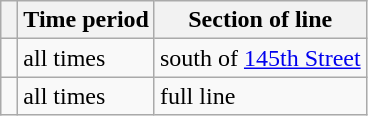<table class="wikitable">
<tr>
<th> </th>
<th>Time period</th>
<th>Section of line</th>
</tr>
<tr>
<td></td>
<td>all times</td>
<td>south of <a href='#'>145th Street</a></td>
</tr>
<tr>
<td></td>
<td>all times</td>
<td>full line</td>
</tr>
</table>
